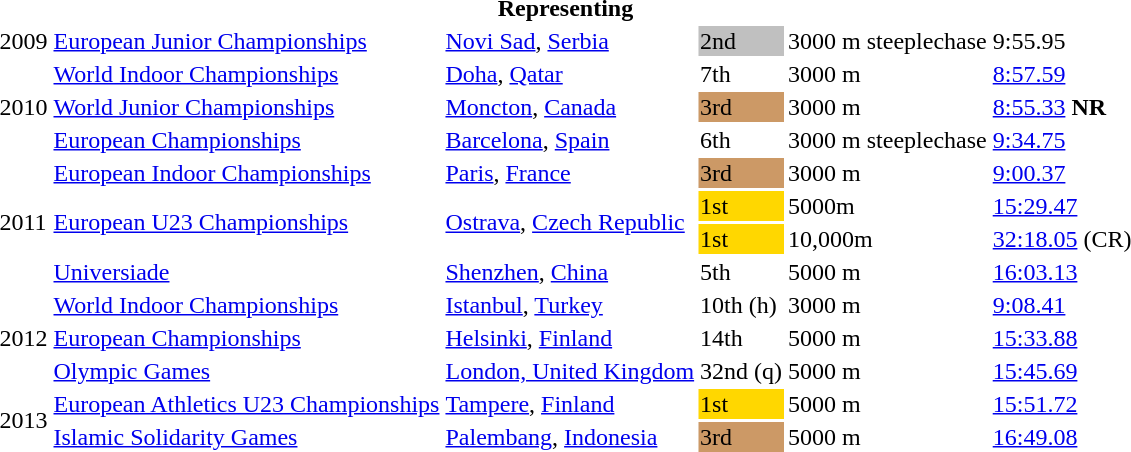<table>
<tr>
<th colspan="6">Representing </th>
</tr>
<tr>
<td>2009</td>
<td><a href='#'>European Junior Championships</a></td>
<td><a href='#'>Novi Sad</a>, <a href='#'>Serbia</a></td>
<td bgcolor="silver">2nd</td>
<td>3000 m steeplechase</td>
<td>9:55.95</td>
</tr>
<tr>
<td rowspan=3>2010</td>
<td><a href='#'>World Indoor Championships</a></td>
<td><a href='#'>Doha</a>, <a href='#'>Qatar</a></td>
<td>7th</td>
<td>3000 m</td>
<td><a href='#'>8:57.59</a></td>
</tr>
<tr>
<td><a href='#'>World Junior Championships</a></td>
<td><a href='#'>Moncton</a>, <a href='#'>Canada</a></td>
<td bgcolor="CC9966">3rd</td>
<td>3000 m</td>
<td><a href='#'>8:55.33</a> <strong>NR</strong></td>
</tr>
<tr>
<td><a href='#'>European Championships</a></td>
<td><a href='#'>Barcelona</a>, <a href='#'>Spain</a></td>
<td>6th</td>
<td>3000 m steeplechase</td>
<td><a href='#'>9:34.75</a></td>
</tr>
<tr>
<td rowspan=4>2011</td>
<td><a href='#'>European Indoor Championships</a></td>
<td><a href='#'>Paris</a>, <a href='#'>France</a></td>
<td bgcolor=cc9966>3rd</td>
<td>3000 m</td>
<td><a href='#'>9:00.37</a></td>
</tr>
<tr>
<td rowspan=2><a href='#'>European U23 Championships</a></td>
<td rowspan=2><a href='#'>Ostrava</a>, <a href='#'>Czech Republic</a></td>
<td bgcolor=gold>1st</td>
<td>5000m</td>
<td><a href='#'>15:29.47</a></td>
</tr>
<tr>
<td bgcolor=gold>1st</td>
<td>10,000m</td>
<td><a href='#'>32:18.05</a> (CR)</td>
</tr>
<tr>
<td><a href='#'>Universiade</a></td>
<td><a href='#'>Shenzhen</a>, <a href='#'>China</a></td>
<td>5th</td>
<td>5000 m</td>
<td><a href='#'>16:03.13</a></td>
</tr>
<tr>
<td rowspan=3>2012</td>
<td><a href='#'>World Indoor Championships</a></td>
<td><a href='#'>Istanbul</a>, <a href='#'>Turkey</a></td>
<td>10th (h)</td>
<td>3000 m</td>
<td><a href='#'>9:08.41</a></td>
</tr>
<tr>
<td><a href='#'>European Championships</a></td>
<td><a href='#'>Helsinki</a>, <a href='#'>Finland</a></td>
<td>14th</td>
<td>5000 m</td>
<td><a href='#'>15:33.88</a></td>
</tr>
<tr>
<td><a href='#'>Olympic Games</a></td>
<td><a href='#'>London, United Kingdom</a></td>
<td>32nd (q)</td>
<td>5000 m</td>
<td><a href='#'>15:45.69</a></td>
</tr>
<tr>
<td rowspan=2>2013</td>
<td><a href='#'>European Athletics U23 Championships</a></td>
<td><a href='#'>Tampere</a>, <a href='#'>Finland</a></td>
<td bgcolor="gold">1st</td>
<td>5000 m</td>
<td><a href='#'>15:51.72</a></td>
</tr>
<tr>
<td><a href='#'>Islamic Solidarity Games</a></td>
<td><a href='#'>Palembang</a>, <a href='#'>Indonesia</a></td>
<td bgcolor=cc9966>3rd</td>
<td>5000 m</td>
<td><a href='#'>16:49.08</a></td>
</tr>
</table>
